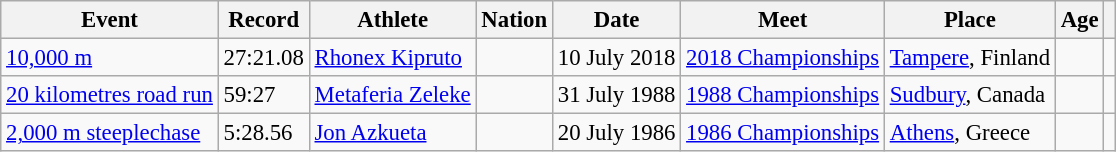<table class="wikitable" style="font-size:95%">
<tr>
<th>Event</th>
<th>Record</th>
<th>Athlete</th>
<th>Nation</th>
<th>Date</th>
<th>Meet</th>
<th>Place</th>
<th>Age</th>
<th></th>
</tr>
<tr>
<td><a href='#'>10,000 m</a></td>
<td>27:21.08</td>
<td><a href='#'>Rhonex Kipruto</a></td>
<td></td>
<td>10 July 2018</td>
<td><a href='#'>2018 Championships</a></td>
<td><a href='#'>Tampere</a>, Finland</td>
<td></td>
<td></td>
</tr>
<tr>
<td><a href='#'>20 kilometres road run</a></td>
<td>59:27</td>
<td><a href='#'>Metaferia Zeleke</a></td>
<td></td>
<td>31 July 1988</td>
<td><a href='#'>1988 Championships</a></td>
<td><a href='#'>Sudbury</a>, Canada</td>
<td></td>
<td></td>
</tr>
<tr>
<td><a href='#'>2,000 m steeplechase</a></td>
<td>5:28.56</td>
<td><a href='#'>Jon Azkueta</a></td>
<td></td>
<td>20 July 1986</td>
<td><a href='#'>1986 Championships</a></td>
<td><a href='#'>Athens</a>, Greece</td>
<td></td>
<td></td>
</tr>
</table>
